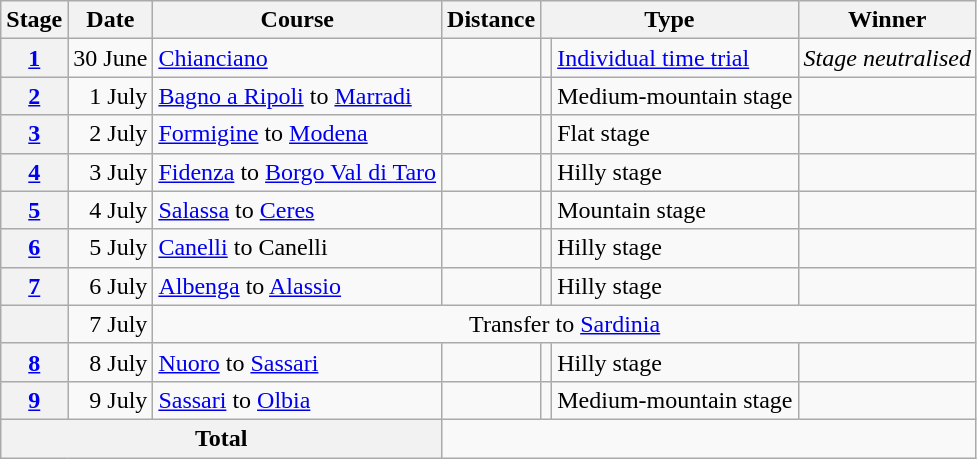<table class="wikitable sortable">
<tr>
<th scope="col">Stage</th>
<th scope="col">Date</th>
<th scope="col">Course</th>
<th scope="col">Distance</th>
<th colspan="2" scope="col">Type</th>
<th scope="col">Winner</th>
</tr>
<tr>
<th scope="row"><a href='#'>1</a></th>
<td style="text-align:right">30 June</td>
<td><a href='#'>Chianciano</a></td>
<td style="text-align:center;"></td>
<td></td>
<td><a href='#'>Individual time trial</a></td>
<td><em>Stage neutralised</em></td>
</tr>
<tr>
<th scope="row"><a href='#'>2</a></th>
<td style="text-align:right">1 July</td>
<td><a href='#'>Bagno a Ripoli</a> to <a href='#'>Marradi</a></td>
<td style="text-align:center;"></td>
<td></td>
<td>Medium-mountain stage</td>
<td></td>
</tr>
<tr>
<th scope="row"><a href='#'>3</a></th>
<td style="text-align:right">2 July</td>
<td><a href='#'>Formigine</a> to <a href='#'>Modena</a></td>
<td style="text-align:center;"></td>
<td></td>
<td>Flat stage</td>
<td></td>
</tr>
<tr>
<th scope="row"><a href='#'>4</a></th>
<td style="text-align:right">3 July</td>
<td><a href='#'>Fidenza</a> to <a href='#'>Borgo Val di Taro</a></td>
<td style="text-align:center;"></td>
<td></td>
<td>Hilly stage</td>
<td></td>
</tr>
<tr>
<th scope="row"><a href='#'>5</a></th>
<td style="text-align:right">4 July</td>
<td><a href='#'>Salassa</a> to <a href='#'>Ceres</a></td>
<td style="text-align:center;"></td>
<td></td>
<td>Mountain stage</td>
<td></td>
</tr>
<tr>
<th scope="row"><a href='#'>6</a></th>
<td style="text-align:right">5 July</td>
<td><a href='#'>Canelli</a> to Canelli</td>
<td style="text-align:center;"></td>
<td></td>
<td>Hilly stage</td>
<td></td>
</tr>
<tr>
<th scope="row"><a href='#'>7</a></th>
<td style="text-align:right">6 July</td>
<td><a href='#'>Albenga</a> to <a href='#'>Alassio</a></td>
<td style="text-align:center;"></td>
<td></td>
<td>Hilly stage</td>
<td></td>
</tr>
<tr>
<th scope="row"></th>
<td style="text-align:right">7 July</td>
<td colspan="5" style="text-align:center">Transfer to <a href='#'>Sardinia</a></td>
</tr>
<tr>
<th scope="row"><a href='#'>8</a></th>
<td style="text-align:right">8 July</td>
<td><a href='#'>Nuoro</a> to <a href='#'>Sassari</a></td>
<td style="text-align:center;"></td>
<td></td>
<td>Hilly stage</td>
<td></td>
</tr>
<tr>
<th scope="row"><a href='#'>9</a></th>
<td style="text-align:right">9 July</td>
<td><a href='#'>Sassari</a> to <a href='#'>Olbia</a></td>
<td style="text-align:center;"></td>
<td></td>
<td>Medium-mountain stage</td>
<td></td>
</tr>
<tr>
<th colspan="3">Total</th>
<td colspan="4" style="text-align:center;"></td>
</tr>
</table>
